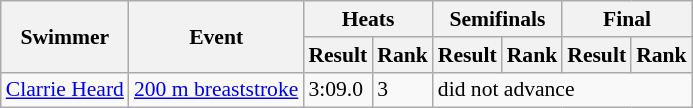<table class=wikitable style="font-size:90%" style="text-align:center">
<tr>
<th rowspan=2>Swimmer</th>
<th rowspan=2>Event</th>
<th colspan=2>Heats</th>
<th colspan=2>Semifinals</th>
<th colspan=2>Final</th>
</tr>
<tr>
<th>Result</th>
<th>Rank</th>
<th>Result</th>
<th>Rank</th>
<th>Result</th>
<th>Rank</th>
</tr>
<tr>
<td align=left><a href='#'>Clarrie Heard</a></td>
<td align=left><a href='#'>200 m breaststroke</a></td>
<td>3:09.0</td>
<td>3</td>
<td colspan=4>did not advance</td>
</tr>
</table>
